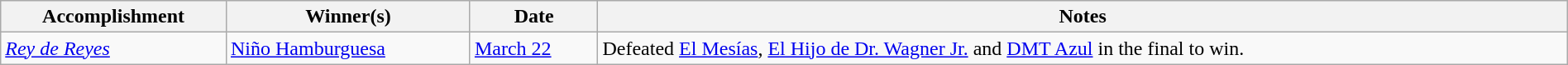<table class="wikitable" style="width:100%;">
<tr>
<th>Accomplishment</th>
<th>Winner(s)</th>
<th>Date</th>
<th>Notes</th>
</tr>
<tr>
<td><em><a href='#'>Rey de Reyes</a></em></td>
<td><a href='#'>Niño Hamburguesa</a></td>
<td><a href='#'>March 22</a></td>
<td>Defeated <a href='#'>El Mesías</a>, <a href='#'>El Hijo de Dr. Wagner Jr.</a> and <a href='#'>DMT Azul</a> in the final to win.</td>
</tr>
</table>
